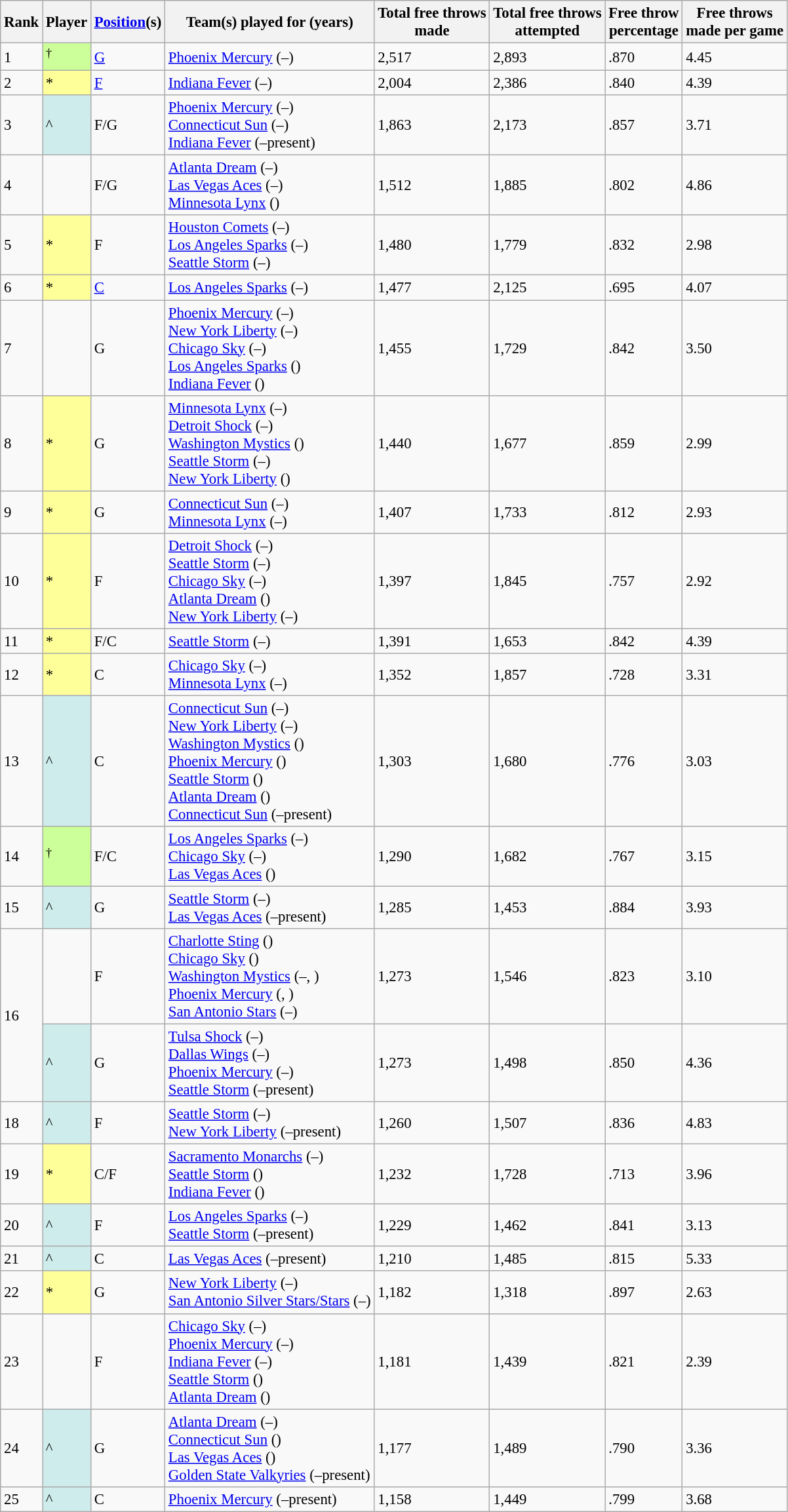<table class="wikitable sortable" style="font-size: 95%;">
<tr>
<th>Rank</th>
<th>Player</th>
<th><a href='#'>Position</a>(s)</th>
<th class="unsortable">Team(s) played for (years)</th>
<th>Total free throws<br> made</th>
<th>Total free throws<br> attempted</th>
<th>Free throw<br>percentage</th>
<th>Free throws<br> made per game</th>
</tr>
<tr>
<td>1</td>
<td bgcolor="#CCFF99"><sup>†</sup></td>
<td><a href='#'>G</a></td>
<td><a href='#'>Phoenix Mercury</a> (–)</td>
<td>2,517</td>
<td>2,893</td>
<td>.870</td>
<td>4.45</td>
</tr>
<tr>
<td>2</td>
<td bgcolor="#FFFF99">*</td>
<td><a href='#'>F</a></td>
<td><a href='#'>Indiana Fever</a> (–)</td>
<td>2,004</td>
<td>2,386</td>
<td>.840</td>
<td>4.39</td>
</tr>
<tr>
<td>3</td>
<td bgcolor="#CFECEC">^</td>
<td>F/G</td>
<td><a href='#'>Phoenix Mercury</a> (–)<br><a href='#'>Connecticut Sun</a> (–)<br><a href='#'>Indiana Fever</a> (–present)</td>
<td>1,863</td>
<td>2,173</td>
<td>.857</td>
<td>3.71</td>
</tr>
<tr>
<td>4</td>
<td></td>
<td>F/G</td>
<td><a href='#'>Atlanta Dream</a> (–)<br><a href='#'>Las Vegas Aces</a> (–)<br><a href='#'>Minnesota Lynx</a> ()</td>
<td>1,512</td>
<td>1,885</td>
<td>.802</td>
<td>4.86</td>
</tr>
<tr>
<td>5</td>
<td bgcolor="#FFFF99">*</td>
<td>F</td>
<td><a href='#'>Houston Comets</a> (–)<br><a href='#'>Los Angeles Sparks</a> (–)<br><a href='#'>Seattle Storm</a> (–)</td>
<td>1,480</td>
<td>1,779</td>
<td>.832</td>
<td>2.98</td>
</tr>
<tr>
<td>6</td>
<td bgcolor="#FFFF99">*</td>
<td><a href='#'>C</a></td>
<td><a href='#'>Los Angeles Sparks</a> (–)</td>
<td>1,477</td>
<td>2,125</td>
<td>.695</td>
<td>4.07</td>
</tr>
<tr>
<td>7</td>
<td></td>
<td>G</td>
<td><a href='#'>Phoenix Mercury</a> (–)<br><a href='#'>New York Liberty</a> (–)<br><a href='#'>Chicago Sky</a> (–)<br><a href='#'>Los Angeles Sparks</a> ()<br><a href='#'>Indiana Fever</a> ()</td>
<td>1,455</td>
<td>1,729</td>
<td>.842</td>
<td>3.50</td>
</tr>
<tr>
<td>8</td>
<td bgcolor="#FFFF99">*</td>
<td>G</td>
<td><a href='#'>Minnesota Lynx</a> (–)<br><a href='#'>Detroit Shock</a> (–)<br><a href='#'>Washington Mystics</a> ()<br><a href='#'>Seattle Storm</a> (–)<br><a href='#'>New York Liberty</a> ()</td>
<td>1,440</td>
<td>1,677</td>
<td>.859</td>
<td>2.99</td>
</tr>
<tr>
<td>9</td>
<td bgcolor="#FFFF99">*</td>
<td>G</td>
<td><a href='#'>Connecticut Sun</a> (–)<br><a href='#'>Minnesota Lynx</a> (–)</td>
<td>1,407</td>
<td>1,733</td>
<td>.812</td>
<td>2.93</td>
</tr>
<tr>
<td>10</td>
<td bgcolor="#FFFF99">*</td>
<td>F</td>
<td><a href='#'>Detroit Shock</a> (–)<br><a href='#'>Seattle Storm</a> (–)<br><a href='#'>Chicago Sky</a> (–)<br><a href='#'>Atlanta Dream</a> ()<br><a href='#'>New York Liberty</a> (–)</td>
<td>1,397</td>
<td>1,845</td>
<td>.757</td>
<td>2.92</td>
</tr>
<tr>
<td>11</td>
<td bgcolor="#FFFF99">*</td>
<td>F/C</td>
<td><a href='#'>Seattle Storm</a> (–)</td>
<td>1,391</td>
<td>1,653</td>
<td>.842</td>
<td>4.39</td>
</tr>
<tr>
<td>12</td>
<td bgcolor="#FFFF99">*</td>
<td>C</td>
<td><a href='#'>Chicago Sky</a> (–)<br><a href='#'>Minnesota Lynx</a> (–)</td>
<td>1,352</td>
<td>1,857</td>
<td>.728</td>
<td>3.31</td>
</tr>
<tr>
<td>13</td>
<td bgcolor="#CFECEC">^</td>
<td>C</td>
<td><a href='#'>Connecticut Sun</a> (–)<br><a href='#'>New York Liberty</a> (–)<br><a href='#'>Washington Mystics</a> ()<br><a href='#'>Phoenix Mercury</a> ()<br><a href='#'>Seattle Storm</a> ()<br><a href='#'>Atlanta Dream</a> ()<br><a href='#'>Connecticut Sun</a> (–present)</td>
<td>1,303</td>
<td>1,680</td>
<td>.776</td>
<td>3.03</td>
</tr>
<tr>
<td>14</td>
<td bgcolor="#CCFF99"><sup>†</sup></td>
<td>F/C</td>
<td><a href='#'>Los Angeles Sparks</a> (–)<br><a href='#'>Chicago Sky</a> (–)<br><a href='#'>Las Vegas Aces</a> ()</td>
<td>1,290</td>
<td>1,682</td>
<td>.767</td>
<td>3.15</td>
</tr>
<tr>
<td>15</td>
<td bgcolor="#CFECEC">^</td>
<td>G</td>
<td><a href='#'>Seattle Storm</a> (–)<br><a href='#'>Las Vegas Aces</a> (–present)</td>
<td>1,285</td>
<td>1,453</td>
<td>.884</td>
<td>3.93</td>
</tr>
<tr>
<td rowspan="2">16</td>
<td></td>
<td>F</td>
<td><a href='#'>Charlotte Sting</a> ()<br><a href='#'>Chicago Sky</a> ()<br><a href='#'>Washington Mystics</a> (–, )<br><a href='#'>Phoenix Mercury</a> (, )<br><a href='#'>San Antonio Stars</a> (–)</td>
<td>1,273</td>
<td>1,546</td>
<td>.823</td>
<td>3.10</td>
</tr>
<tr>
<td bgcolor="#CFECEC">^</td>
<td>G</td>
<td><a href='#'>Tulsa Shock</a> (–)<br><a href='#'>Dallas Wings</a> (–)<br><a href='#'>Phoenix Mercury</a> (–)<br><a href='#'>Seattle Storm</a> (–present)</td>
<td>1,273</td>
<td>1,498</td>
<td>.850</td>
<td>4.36</td>
</tr>
<tr>
<td>18</td>
<td bgcolor="#CFECEC">^</td>
<td>F</td>
<td><a href='#'>Seattle Storm</a> (–)<br><a href='#'>New York Liberty</a> (–present)</td>
<td>1,260</td>
<td>1,507</td>
<td>.836</td>
<td>4.83</td>
</tr>
<tr>
<td>19</td>
<td bgcolor="#FFFF99">*</td>
<td>C/F</td>
<td><a href='#'>Sacramento Monarchs</a> (–)<br><a href='#'>Seattle Storm</a> ()<br><a href='#'>Indiana Fever</a> ()</td>
<td>1,232</td>
<td>1,728</td>
<td>.713</td>
<td>3.96</td>
</tr>
<tr>
<td>20</td>
<td bgcolor="#CFECEC">^</td>
<td>F</td>
<td><a href='#'>Los Angeles Sparks</a> (–)<br><a href='#'>Seattle Storm</a> (–present)</td>
<td>1,229</td>
<td>1,462</td>
<td>.841</td>
<td>3.13</td>
</tr>
<tr>
<td>21</td>
<td bgcolor="#CFECEC">^</td>
<td>C</td>
<td><a href='#'>Las Vegas Aces</a> (–present)</td>
<td>1,210</td>
<td>1,485</td>
<td>.815</td>
<td>5.33</td>
</tr>
<tr>
<td>22</td>
<td bgcolor="#FFFF99">*</td>
<td>G</td>
<td><a href='#'>New York Liberty</a> (–)<br><a href='#'>San Antonio Silver Stars/Stars</a> (–)</td>
<td>1,182</td>
<td>1,318</td>
<td>.897</td>
<td>2.63</td>
</tr>
<tr>
<td>23</td>
<td></td>
<td>F</td>
<td><a href='#'>Chicago Sky</a> (–)<br><a href='#'>Phoenix Mercury</a> (–)<br><a href='#'>Indiana Fever</a> (–)<br><a href='#'>Seattle Storm</a> ()<br><a href='#'>Atlanta Dream</a> ()</td>
<td>1,181</td>
<td>1,439</td>
<td>.821</td>
<td>2.39</td>
</tr>
<tr>
<td>24</td>
<td bgcolor="#CFECEC">^</td>
<td>G</td>
<td><a href='#'>Atlanta Dream</a> (–)<br><a href='#'>Connecticut Sun</a> ()<br><a href='#'>Las Vegas Aces</a> ()<br><a href='#'>Golden State Valkyries</a> (–present)</td>
<td>1,177</td>
<td>1,489</td>
<td>.790</td>
<td>3.36</td>
</tr>
<tr>
<td>25</td>
<td bgcolor="#CFECEC">^</td>
<td>C</td>
<td><a href='#'>Phoenix Mercury</a> (–present)</td>
<td>1,158</td>
<td>1,449</td>
<td>.799</td>
<td>3.68</td>
</tr>
</table>
